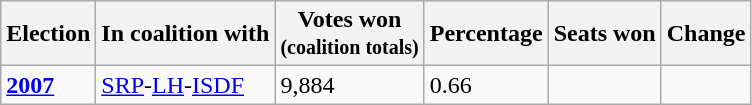<table class="wikitable">
<tr>
<th>Election</th>
<th>In coalition with</th>
<th>Votes won<br><small>(coalition totals)</small></th>
<th>Percentage</th>
<th>Seats won</th>
<th>Change</th>
</tr>
<tr>
<td><strong><a href='#'>2007</a></strong></td>
<td><a href='#'>SRP</a>-<a href='#'>LH</a>-<a href='#'>ISDF</a></td>
<td>9,884</td>
<td>0.66</td>
<td></td>
<td></td>
</tr>
</table>
